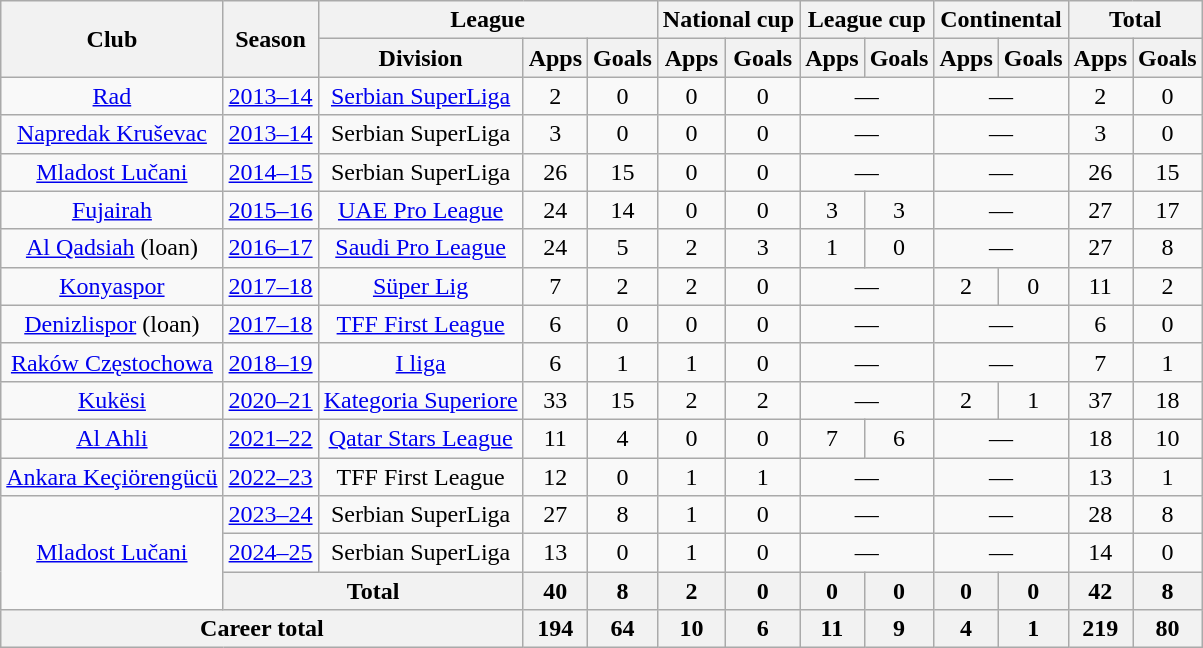<table class="wikitable" style="text-align:center">
<tr>
<th rowspan="2">Club</th>
<th rowspan="2">Season</th>
<th colspan="3">League</th>
<th colspan="2">National cup</th>
<th colspan="2">League cup</th>
<th colspan="2">Continental</th>
<th colspan="2">Total</th>
</tr>
<tr>
<th>Division</th>
<th>Apps</th>
<th>Goals</th>
<th>Apps</th>
<th>Goals</th>
<th>Apps</th>
<th>Goals</th>
<th>Apps</th>
<th>Goals</th>
<th>Apps</th>
<th>Goals</th>
</tr>
<tr>
<td><a href='#'>Rad</a></td>
<td><a href='#'>2013–14</a></td>
<td><a href='#'>Serbian SuperLiga</a></td>
<td>2</td>
<td>0</td>
<td>0</td>
<td>0</td>
<td colspan="2">—</td>
<td colspan="2">—</td>
<td>2</td>
<td>0</td>
</tr>
<tr>
<td><a href='#'>Napredak Kruševac</a></td>
<td><a href='#'>2013–14</a></td>
<td>Serbian SuperLiga</td>
<td>3</td>
<td>0</td>
<td>0</td>
<td>0</td>
<td colspan="2">—</td>
<td colspan="2">—</td>
<td>3</td>
<td>0</td>
</tr>
<tr>
<td><a href='#'>Mladost Lučani</a></td>
<td><a href='#'>2014–15</a></td>
<td>Serbian SuperLiga</td>
<td>26</td>
<td>15</td>
<td>0</td>
<td>0</td>
<td colspan="2">—</td>
<td colspan="2">—</td>
<td>26</td>
<td>15</td>
</tr>
<tr>
<td><a href='#'>Fujairah</a></td>
<td><a href='#'>2015–16</a></td>
<td><a href='#'>UAE Pro League</a></td>
<td>24</td>
<td>14</td>
<td>0</td>
<td>0</td>
<td>3</td>
<td>3</td>
<td colspan="2">—</td>
<td>27</td>
<td>17</td>
</tr>
<tr>
<td><a href='#'>Al Qadsiah</a> (loan)</td>
<td><a href='#'>2016–17</a></td>
<td><a href='#'>Saudi Pro League</a></td>
<td>24</td>
<td>5</td>
<td>2</td>
<td>3</td>
<td>1</td>
<td>0</td>
<td colspan="2">—</td>
<td>27</td>
<td>8</td>
</tr>
<tr>
<td><a href='#'>Konyaspor</a></td>
<td><a href='#'>2017–18</a></td>
<td><a href='#'>Süper Lig</a></td>
<td>7</td>
<td>2</td>
<td>2</td>
<td>0</td>
<td colspan="2">—</td>
<td>2</td>
<td>0</td>
<td>11</td>
<td>2</td>
</tr>
<tr>
<td><a href='#'>Denizlispor</a> (loan)</td>
<td><a href='#'>2017–18</a></td>
<td><a href='#'>TFF First League</a></td>
<td>6</td>
<td>0</td>
<td>0</td>
<td>0</td>
<td colspan="2">—</td>
<td colspan="2">—</td>
<td>6</td>
<td>0</td>
</tr>
<tr>
<td><a href='#'>Raków Częstochowa</a></td>
<td><a href='#'>2018–19</a></td>
<td><a href='#'>I liga</a></td>
<td>6</td>
<td>1</td>
<td>1</td>
<td>0</td>
<td colspan="2">—</td>
<td colspan="2">—</td>
<td>7</td>
<td>1</td>
</tr>
<tr>
<td><a href='#'>Kukësi</a></td>
<td><a href='#'>2020–21</a></td>
<td><a href='#'>Kategoria Superiore</a></td>
<td>33</td>
<td>15</td>
<td>2</td>
<td>2</td>
<td colspan="2">—</td>
<td>2</td>
<td>1</td>
<td>37</td>
<td>18</td>
</tr>
<tr>
<td><a href='#'>Al Ahli</a></td>
<td><a href='#'>2021–22</a></td>
<td><a href='#'>Qatar Stars League</a></td>
<td>11</td>
<td>4</td>
<td>0</td>
<td>0</td>
<td>7</td>
<td>6</td>
<td colspan="2">—</td>
<td>18</td>
<td>10</td>
</tr>
<tr>
<td><a href='#'>Ankara Keçiörengücü</a></td>
<td><a href='#'>2022–23</a></td>
<td>TFF First League</td>
<td>12</td>
<td>0</td>
<td>1</td>
<td>1</td>
<td colspan="2">—</td>
<td colspan="2">—</td>
<td>13</td>
<td>1</td>
</tr>
<tr>
<td rowspan="3"><a href='#'>Mladost Lučani</a></td>
<td><a href='#'>2023–24</a></td>
<td>Serbian SuperLiga</td>
<td>27</td>
<td>8</td>
<td>1</td>
<td>0</td>
<td colspan="2">—</td>
<td colspan="2">—</td>
<td>28</td>
<td>8</td>
</tr>
<tr>
<td><a href='#'>2024–25</a></td>
<td>Serbian SuperLiga</td>
<td>13</td>
<td>0</td>
<td>1</td>
<td>0</td>
<td colspan="2">—</td>
<td colspan="2">—</td>
<td>14</td>
<td>0</td>
</tr>
<tr>
<th colspan="2">Total</th>
<th>40</th>
<th>8</th>
<th>2</th>
<th>0</th>
<th>0</th>
<th>0</th>
<th>0</th>
<th>0</th>
<th>42</th>
<th>8</th>
</tr>
<tr>
<th colspan="3">Career total</th>
<th>194</th>
<th>64</th>
<th>10</th>
<th>6</th>
<th>11</th>
<th>9</th>
<th>4</th>
<th>1</th>
<th>219</th>
<th>80</th>
</tr>
</table>
